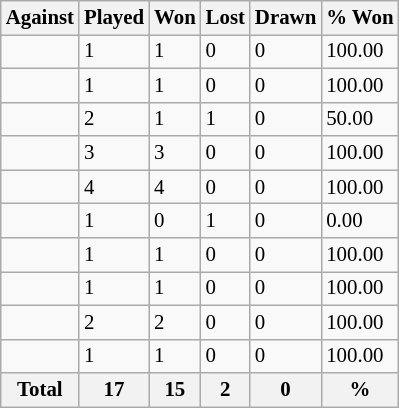<table class="sortable wikitable" style="font-size: 87%;">
<tr>
<th>Against</th>
<th>Played</th>
<th>Won</th>
<th>Lost</th>
<th>Drawn</th>
<th>% Won</th>
</tr>
<tr>
<td align="left"></td>
<td>1</td>
<td>1</td>
<td>0</td>
<td>0</td>
<td>100.00</td>
</tr>
<tr>
<td align="left"></td>
<td>1</td>
<td>1</td>
<td>0</td>
<td>0</td>
<td>100.00</td>
</tr>
<tr>
<td align="left"></td>
<td>2</td>
<td>1</td>
<td>1</td>
<td>0</td>
<td>50.00</td>
</tr>
<tr>
<td align="left"></td>
<td>3</td>
<td>3</td>
<td>0</td>
<td>0</td>
<td>100.00</td>
</tr>
<tr>
<td align="left"></td>
<td>4</td>
<td>4</td>
<td>0</td>
<td>0</td>
<td>100.00</td>
</tr>
<tr>
<td align="left"></td>
<td>1</td>
<td>0</td>
<td>1</td>
<td>0</td>
<td>0.00</td>
</tr>
<tr>
<td align="left"></td>
<td>1</td>
<td>1</td>
<td>0</td>
<td>0</td>
<td>100.00</td>
</tr>
<tr>
<td align="left"></td>
<td>1</td>
<td>1</td>
<td>0</td>
<td>0</td>
<td>100.00</td>
</tr>
<tr>
<td></td>
<td>2</td>
<td>2</td>
<td>0</td>
<td>0</td>
<td>100.00</td>
</tr>
<tr>
<td></td>
<td>1</td>
<td>1</td>
<td>0</td>
<td>0</td>
<td>100.00</td>
</tr>
<tr>
<th>Total</th>
<th><strong>17</strong></th>
<th><strong>15</strong></th>
<th><strong>2</strong></th>
<th><strong>0</strong></th>
<th><strong>%</strong></th>
</tr>
</table>
